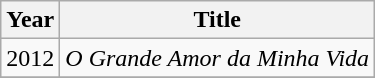<table class="wikitable">
<tr>
<th>Year</th>
<th>Title</th>
</tr>
<tr>
<td>2012</td>
<td><em>O Grande Amor da Minha Vida</em></td>
</tr>
<tr>
</tr>
</table>
